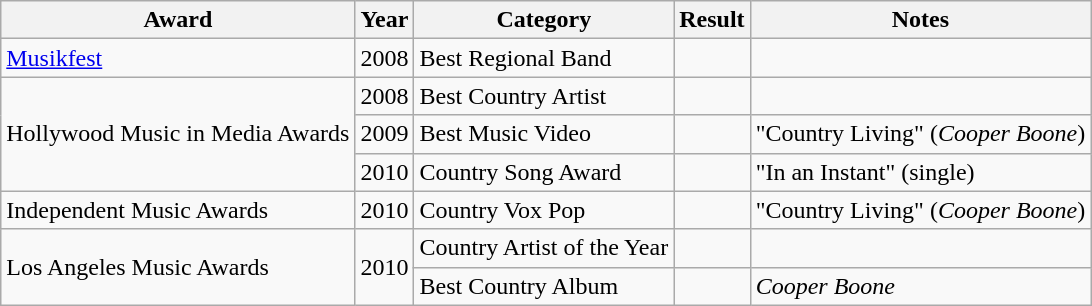<table class="wikitable">
<tr>
<th>Award</th>
<th>Year</th>
<th>Category</th>
<th>Result</th>
<th>Notes</th>
</tr>
<tr>
<td><a href='#'>Musikfest</a></td>
<td>2008</td>
<td>Best Regional Band</td>
<td></td>
<td></td>
</tr>
<tr>
<td rowspan="3">Hollywood Music in Media Awards</td>
<td>2008</td>
<td>Best Country Artist</td>
<td></td>
<td></td>
</tr>
<tr>
<td>2009</td>
<td>Best Music Video</td>
<td></td>
<td>"Country Living" (<em>Cooper Boone</em>)</td>
</tr>
<tr>
<td>2010</td>
<td>Country Song Award</td>
<td></td>
<td>"In an Instant" (single)</td>
</tr>
<tr>
<td>Independent Music Awards</td>
<td>2010</td>
<td>Country Vox Pop</td>
<td></td>
<td>"Country Living" (<em>Cooper Boone</em>)</td>
</tr>
<tr>
<td rowspan="2">Los Angeles Music Awards</td>
<td rowspan="2">2010</td>
<td>Country Artist of the Year</td>
<td></td>
<td></td>
</tr>
<tr>
<td>Best Country Album</td>
<td></td>
<td><em>Cooper Boone</em></td>
</tr>
</table>
